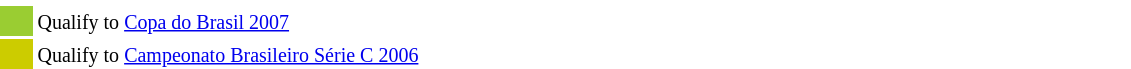<table width=60%>
<tr>
<td style="width: 20px;"></td>
<td bgcolor=#ffffff></td>
</tr>
<tr>
<td bgcolor=#9ACD32></td>
<td bgcolor=#ffffff><small> Qualify to <a href='#'>Copa do Brasil 2007</a></small></td>
</tr>
<tr>
<td bgcolor=#CCCC00></td>
<td bgcolor=#ffffff><small> Qualify to <a href='#'>Campeonato Brasileiro Série C 2006</a></small></td>
</tr>
</table>
